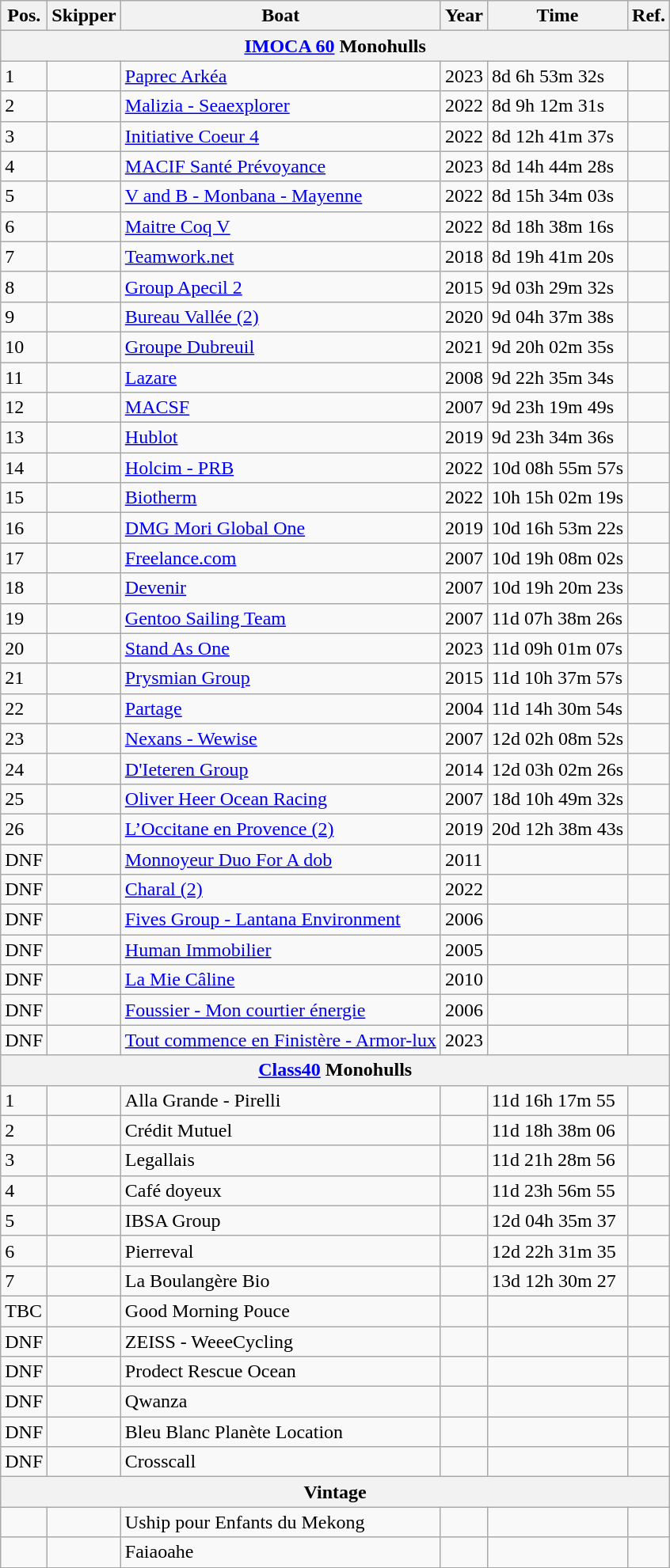<table class="wikitable sortable">
<tr>
<th>Pos.</th>
<th>Skipper</th>
<th>Boat</th>
<th>Year</th>
<th>Time</th>
<th>Ref.</th>
</tr>
<tr>
<th colspan="6"><strong><a href='#'>IMOCA 60</a> Monohulls</strong></th>
</tr>
<tr>
<td>1</td>
<td></td>
<td><a href='#'>Paprec Arkéa</a></td>
<td>2023</td>
<td>8d 6h 53m 32s</td>
<td></td>
</tr>
<tr>
<td>2</td>
<td></td>
<td><a href='#'>Malizia - Seaexplorer</a></td>
<td>2022</td>
<td>8d 9h 12m 31s</td>
<td></td>
</tr>
<tr>
<td>3</td>
<td></td>
<td><a href='#'>Initiative Coeur 4</a></td>
<td>2022</td>
<td>8d 12h 41m 37s</td>
<td></td>
</tr>
<tr>
<td>4</td>
<td></td>
<td><a href='#'>MACIF Santé Prévoyance</a></td>
<td>2023</td>
<td>8d 14h 44m 28s</td>
<td></td>
</tr>
<tr>
<td>5</td>
<td></td>
<td><a href='#'>V and B - Monbana - Mayenne</a></td>
<td>2022</td>
<td>8d 15h 34m 03s</td>
<td></td>
</tr>
<tr>
<td>6</td>
<td></td>
<td><a href='#'>Maitre Coq V</a></td>
<td>2022</td>
<td>8d 18h 38m 16s</td>
<td></td>
</tr>
<tr>
<td>7</td>
<td></td>
<td><a href='#'>Teamwork.net</a></td>
<td>2018</td>
<td>8d 19h 41m 20s</td>
<td></td>
</tr>
<tr>
<td>8</td>
<td></td>
<td><a href='#'>Group Apecil 2</a></td>
<td>2015</td>
<td>9d 03h 29m 32s</td>
<td></td>
</tr>
<tr>
<td>9</td>
<td></td>
<td><a href='#'>Bureau Vallée (2)</a></td>
<td>2020</td>
<td>9d 04h 37m 38s</td>
<td></td>
</tr>
<tr>
<td>10</td>
<td></td>
<td><a href='#'>Groupe Dubreuil</a></td>
<td>2021</td>
<td>9d 20h 02m 35s</td>
<td></td>
</tr>
<tr>
<td>11</td>
<td></td>
<td><a href='#'>Lazare</a></td>
<td>2008</td>
<td>9d 22h 35m 34s</td>
<td></td>
</tr>
<tr>
<td>12</td>
<td></td>
<td><a href='#'>MACSF</a></td>
<td>2007</td>
<td>9d 23h 19m 49s</td>
<td></td>
</tr>
<tr>
<td>13</td>
<td></td>
<td><a href='#'>Hublot</a></td>
<td>2019</td>
<td>9d 23h 34m 36s</td>
<td></td>
</tr>
<tr>
<td>14</td>
<td></td>
<td><a href='#'>Holcim - PRB</a></td>
<td>2022</td>
<td>10d 08h 55m 57s</td>
<td></td>
</tr>
<tr>
<td>15</td>
<td></td>
<td><a href='#'>Biotherm</a></td>
<td>2022</td>
<td>10h 15h 02m 19s</td>
<td></td>
</tr>
<tr>
<td>16</td>
<td></td>
<td><a href='#'>DMG Mori Global One</a></td>
<td>2019</td>
<td>10d 16h 53m 22s</td>
<td></td>
</tr>
<tr>
<td>17</td>
<td></td>
<td><a href='#'>Freelance.com</a></td>
<td>2007</td>
<td>10d 19h 08m 02s</td>
<td></td>
</tr>
<tr>
<td>18</td>
<td></td>
<td><a href='#'>Devenir</a></td>
<td>2007</td>
<td>10d 19h 20m 23s</td>
<td></td>
</tr>
<tr>
<td>19</td>
<td></td>
<td><a href='#'>Gentoo Sailing Team</a></td>
<td>2007</td>
<td>11d 07h 38m 26s</td>
<td></td>
</tr>
<tr>
<td>20</td>
<td></td>
<td><a href='#'>Stand As One</a></td>
<td>2023</td>
<td>11d 09h 01m 07s</td>
<td></td>
</tr>
<tr>
<td>21</td>
<td></td>
<td><a href='#'>Prysmian Group</a></td>
<td>2015</td>
<td>11d 10h 37m 57s</td>
<td></td>
</tr>
<tr>
<td>22</td>
<td></td>
<td><a href='#'>Partage</a></td>
<td>2004</td>
<td>11d 14h 30m 54s</td>
<td></td>
</tr>
<tr>
<td>23</td>
<td></td>
<td><a href='#'>Nexans - Wewise</a></td>
<td>2007</td>
<td>12d 02h 08m 52s</td>
<td></td>
</tr>
<tr>
<td>24</td>
<td></td>
<td><a href='#'>D'Ieteren Group</a></td>
<td>2014</td>
<td>12d 03h 02m 26s</td>
<td></td>
</tr>
<tr>
<td>25</td>
<td></td>
<td><a href='#'>Oliver Heer Ocean Racing</a></td>
<td>2007</td>
<td>18d 10h 49m 32s</td>
<td></td>
</tr>
<tr>
<td>26</td>
<td></td>
<td><a href='#'>L’Occitane en Provence (2)</a></td>
<td>2019</td>
<td>20d 12h 38m 43s</td>
<td></td>
</tr>
<tr>
<td>DNF</td>
<td></td>
<td><a href='#'>Monnoyeur Duo For A dob</a></td>
<td>2011</td>
<td></td>
<td></td>
</tr>
<tr>
<td>DNF</td>
<td></td>
<td><a href='#'>Charal (2)</a></td>
<td>2022</td>
<td></td>
<td></td>
</tr>
<tr>
<td>DNF</td>
<td></td>
<td><a href='#'>Fives Group - Lantana Environment</a></td>
<td>2006</td>
<td></td>
<td></td>
</tr>
<tr>
<td>DNF</td>
<td></td>
<td><a href='#'>Human Immobilier</a></td>
<td>2005</td>
<td></td>
<td></td>
</tr>
<tr>
<td>DNF</td>
<td></td>
<td><a href='#'>La Mie Câline</a></td>
<td>2010</td>
<td></td>
<td></td>
</tr>
<tr>
<td>DNF</td>
<td></td>
<td><a href='#'>Foussier - Mon courtier énergie</a></td>
<td>2006</td>
<td></td>
<td></td>
</tr>
<tr>
<td>DNF</td>
<td></td>
<td><a href='#'>Tout commence en Finistère - Armor-lux</a></td>
<td>2023</td>
<td></td>
<td></td>
</tr>
<tr>
<th colspan="6"><strong><a href='#'>Class40</a> Monohulls</strong></th>
</tr>
<tr>
<td>1</td>
<td></td>
<td>Alla Grande - Pirelli</td>
<td></td>
<td>11d 16h  17m 55</td>
<td></td>
</tr>
<tr>
<td>2</td>
<td></td>
<td>Crédit Mutuel</td>
<td></td>
<td>11d 18h  38m 06</td>
<td></td>
</tr>
<tr>
<td>3</td>
<td></td>
<td>Legallais</td>
<td></td>
<td>11d 21h  28m 56</td>
<td></td>
</tr>
<tr>
<td>4</td>
<td></td>
<td>Café doyeux</td>
<td></td>
<td>11d 23h  56m 55</td>
<td></td>
</tr>
<tr>
<td>5</td>
<td></td>
<td>IBSA Group</td>
<td></td>
<td>12d 04h  35m 37</td>
<td></td>
</tr>
<tr>
<td>6</td>
<td></td>
<td>Pierreval</td>
<td></td>
<td>12d 22h  31m 35</td>
<td></td>
</tr>
<tr>
<td>7</td>
<td></td>
<td>La Boulangère Bio</td>
<td></td>
<td>13d 12h  30m 27</td>
<td></td>
</tr>
<tr>
<td>TBC</td>
<td></td>
<td>Good Morning Pouce</td>
<td></td>
<td></td>
<td></td>
</tr>
<tr>
<td>DNF</td>
<td></td>
<td>ZEISS - WeeeCycling</td>
<td></td>
<td></td>
<td></td>
</tr>
<tr>
<td>DNF</td>
<td></td>
<td>Prodect Rescue Ocean</td>
<td></td>
<td></td>
<td></td>
</tr>
<tr>
<td>DNF</td>
<td></td>
<td>Qwanza</td>
<td></td>
<td></td>
<td></td>
</tr>
<tr>
<td>DNF</td>
<td></td>
<td>Bleu Blanc Planète Location</td>
<td></td>
<td></td>
<td></td>
</tr>
<tr>
<td>DNF</td>
<td></td>
<td>Crosscall</td>
<td></td>
<td></td>
<td></td>
</tr>
<tr>
<th colspan="6"><strong>Vintage</strong></th>
</tr>
<tr>
<td></td>
<td></td>
<td>Uship pour Enfants du Mekong</td>
<td></td>
<td></td>
<td></td>
</tr>
<tr>
<td></td>
<td></td>
<td>Faiaoahe</td>
<td></td>
<td></td>
<td></td>
</tr>
</table>
